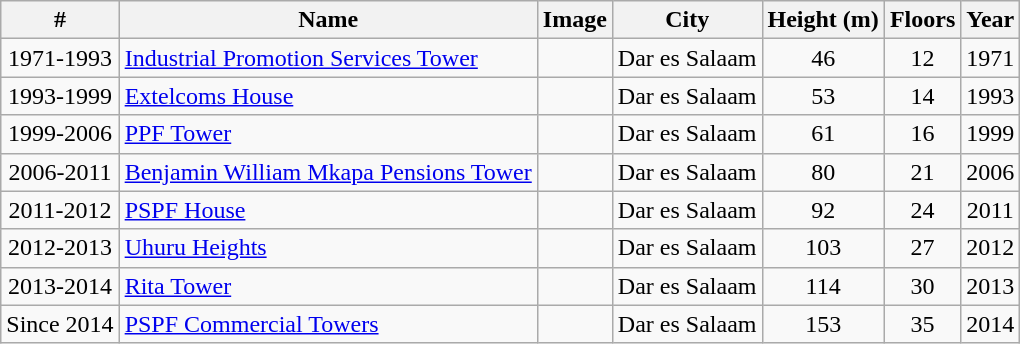<table class="wikitable sortable" style="text-align:center">
<tr>
<th>#</th>
<th>Name</th>
<th class="unsortable">Image</th>
<th>City</th>
<th>Height (m)</th>
<th>Floors</th>
<th>Year</th>
</tr>
<tr>
<td>1971-1993</td>
<td align="left"><a href='#'>Industrial Promotion Services Tower</a></td>
<td></td>
<td>Dar es Salaam</td>
<td>46</td>
<td>12</td>
<td>1971</td>
</tr>
<tr>
<td>1993-1999</td>
<td align="left"><a href='#'>Extelcoms House</a></td>
<td></td>
<td>Dar es Salaam</td>
<td>53</td>
<td>14</td>
<td>1993</td>
</tr>
<tr>
<td>1999-2006</td>
<td align="left"><a href='#'>PPF Tower</a></td>
<td></td>
<td>Dar es Salaam</td>
<td>61</td>
<td>16</td>
<td>1999</td>
</tr>
<tr>
<td>2006-2011</td>
<td align="left"><a href='#'>Benjamin William Mkapa Pensions Tower</a></td>
<td></td>
<td>Dar es Salaam</td>
<td>80</td>
<td>21</td>
<td>2006</td>
</tr>
<tr>
<td>2011-2012</td>
<td align="left"><a href='#'>PSPF House</a></td>
<td></td>
<td>Dar es Salaam</td>
<td>92</td>
<td>24</td>
<td>2011</td>
</tr>
<tr>
<td>2012-2013</td>
<td align="left"><a href='#'>Uhuru Heights</a></td>
<td></td>
<td>Dar es Salaam</td>
<td>103</td>
<td>27</td>
<td>2012</td>
</tr>
<tr>
<td>2013-2014</td>
<td align="left"><a href='#'>Rita Tower</a></td>
<td></td>
<td>Dar es Salaam</td>
<td>114</td>
<td>30</td>
<td>2013</td>
</tr>
<tr>
<td>Since 2014</td>
<td align="left"><a href='#'>PSPF Commercial Towers</a></td>
<td></td>
<td>Dar es Salaam</td>
<td>153</td>
<td>35</td>
<td>2014</td>
</tr>
</table>
